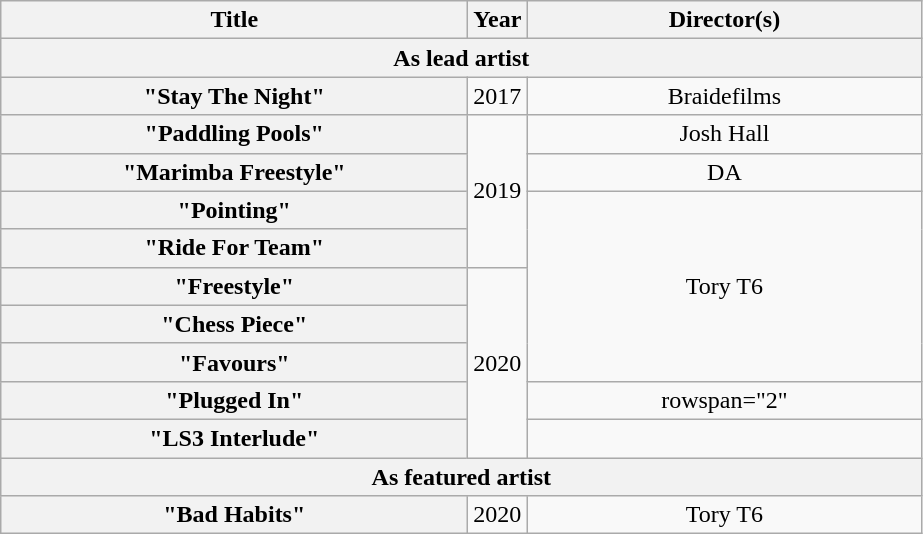<table class="wikitable plainrowheaders" style="text-align:center;">
<tr>
<th scope="col" style="width:19em;">Title</th>
<th scope="col" style="width:1em;">Year</th>
<th scope="col" style="width:16em;">Director(s)</th>
</tr>
<tr>
<th scope="col" colspan="4">As lead artist</th>
</tr>
<tr>
<th scope="row">"Stay The Night"<br></th>
<td rowspan="1">2017</td>
<td>Braidefilms</td>
</tr>
<tr>
<th scope="row">"Paddling Pools"</th>
<td rowspan="4">2019</td>
<td>Josh Hall</td>
</tr>
<tr>
<th scope="row">"Marimba Freestyle"<br></th>
<td>DA</td>
</tr>
<tr>
<th scope="row">"Pointing"</th>
<td rowspan="5">Tory T6</td>
</tr>
<tr>
<th scope="row">"Ride For Team"<br></th>
</tr>
<tr>
<th scope="row">"Freestyle"</th>
<td rowspan="5">2020</td>
</tr>
<tr>
<th scope="row">"Chess Piece"<br></th>
</tr>
<tr>
<th scope="row">"Favours"<br></th>
</tr>
<tr>
<th scope="row">"Plugged In"<br></th>
<td>rowspan="2" </td>
</tr>
<tr>
<th scope="row">"LS3 Interlude"</th>
</tr>
<tr>
<th scope="col" colspan="4">As featured artist</th>
</tr>
<tr>
<th scope="row">"Bad Habits"<br></th>
<td rowspan="1">2020</td>
<td>Tory T6</td>
</tr>
</table>
